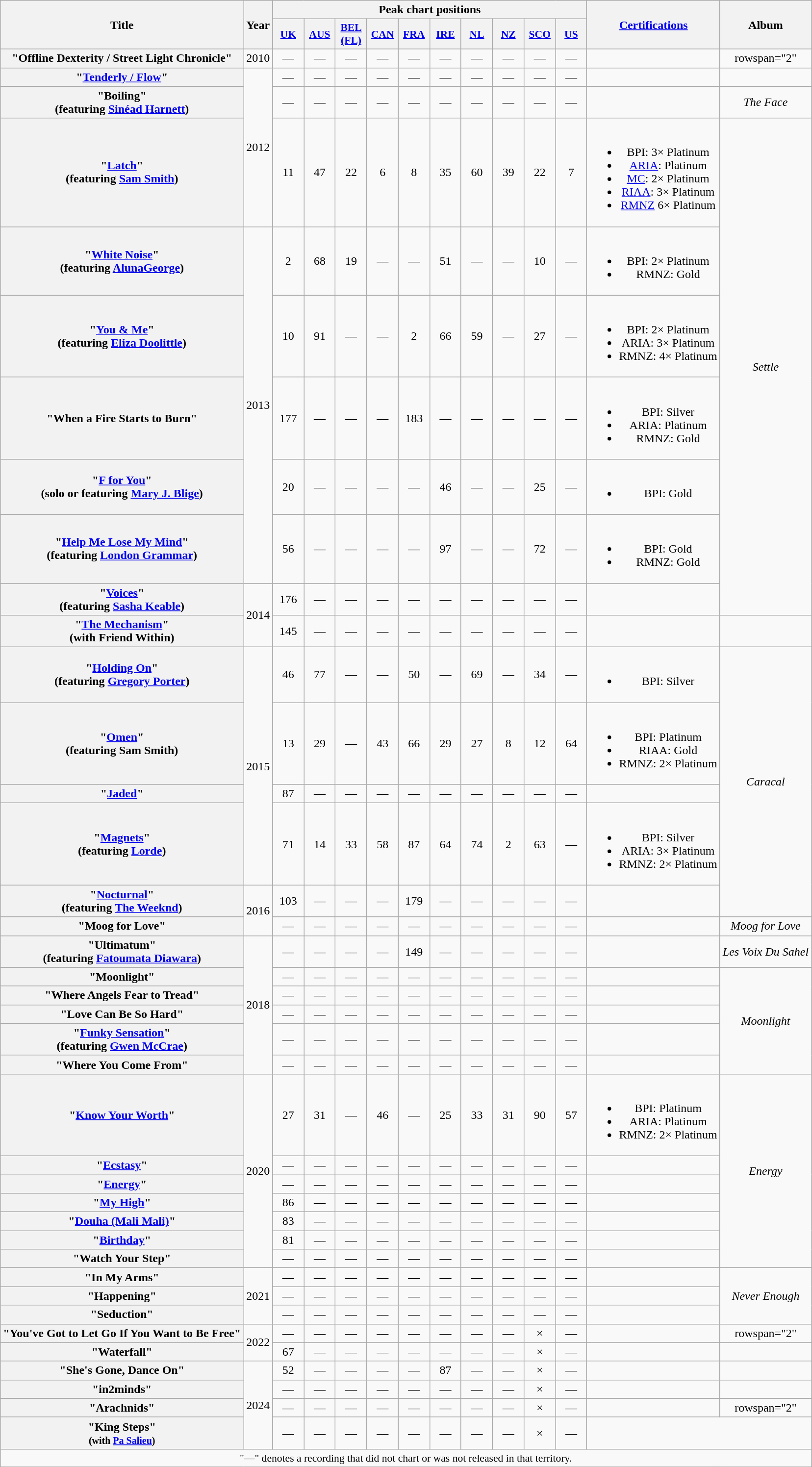<table class="wikitable plainrowheaders" style="text-align:center;">
<tr>
<th scope="col" rowspan="2">Title</th>
<th scope="col" rowspan="2">Year</th>
<th scope="col" colspan="10">Peak chart positions</th>
<th scope="col" rowspan="2"><a href='#'>Certifications</a></th>
<th scope="col" rowspan="2">Album</th>
</tr>
<tr>
<th scope="col" style="width:2.5em;font-size:90%;"><a href='#'>UK</a><br></th>
<th scope="col" style="width:2.5em;font-size:90%;"><a href='#'>AUS</a><br></th>
<th scope="col" style="width:2.5em;font-size:90%;"><a href='#'>BEL<br>(FL)</a><br></th>
<th scope="col" style="width:2.5em;font-size:90%;"><a href='#'>CAN</a><br></th>
<th scope="col" style="width:2.5em;font-size:90%;"><a href='#'>FRA</a><br></th>
<th scope="col" style="width:2.5em;font-size:90%;"><a href='#'>IRE</a><br></th>
<th scope="col" style="width:2.5em;font-size:90%;"><a href='#'>NL</a><br></th>
<th scope="col" style="width:2.5em;font-size:90%;"><a href='#'>NZ</a><br></th>
<th scope="col" style="width:2.5em;font-size:90%;"><a href='#'>SCO</a><br></th>
<th scope="col" style="width:2.5em;font-size:90%;"><a href='#'>US</a><br></th>
</tr>
<tr>
<th scope="row">"Offline Dexterity / Street Light Chronicle"</th>
<td>2010</td>
<td>—</td>
<td>—</td>
<td>—</td>
<td>—</td>
<td>—</td>
<td>—</td>
<td>—</td>
<td>—</td>
<td>—</td>
<td>—</td>
<td></td>
<td>rowspan="2" </td>
</tr>
<tr>
<th scope="row">"<a href='#'>Tenderly / Flow</a>"</th>
<td rowspan="3">2012</td>
<td>—</td>
<td>—</td>
<td>—</td>
<td>—</td>
<td>—</td>
<td>—</td>
<td>—</td>
<td>—</td>
<td>—</td>
<td>—</td>
<td></td>
</tr>
<tr>
<th scope="row">"Boiling"<br><span>(featuring <a href='#'>Sinéad Harnett</a>)</span></th>
<td>—</td>
<td>—</td>
<td>—</td>
<td>—</td>
<td>—</td>
<td>—</td>
<td>—</td>
<td>—</td>
<td>—</td>
<td>—</td>
<td></td>
<td><em>The Face</em></td>
</tr>
<tr>
<th scope="row">"<a href='#'>Latch</a>"<br><span>(featuring <a href='#'>Sam Smith</a>)</span></th>
<td>11</td>
<td>47</td>
<td>22</td>
<td>6</td>
<td>8</td>
<td>35</td>
<td>60</td>
<td>39</td>
<td>22</td>
<td>7</td>
<td><br><ul><li>BPI: 3× Platinum</li><li><a href='#'>ARIA</a>: Platinum</li><li><a href='#'>MC</a>: 2× Platinum</li><li><a href='#'>RIAA</a>: 3× Platinum</li><li><a href='#'>RMNZ</a> 6× Platinum</li></ul></td>
<td rowspan="7"><em>Settle</em></td>
</tr>
<tr>
<th scope="row">"<a href='#'>White Noise</a>"<br><span>(featuring <a href='#'>AlunaGeorge</a>)</span></th>
<td rowspan="5">2013</td>
<td>2</td>
<td>68</td>
<td>19</td>
<td>—</td>
<td>—</td>
<td>51</td>
<td>—</td>
<td>—</td>
<td>10</td>
<td>—</td>
<td><br><ul><li>BPI: 2× Platinum</li><li>RMNZ: Gold</li></ul></td>
</tr>
<tr>
<th scope="row">"<a href='#'>You & Me</a>"<br><span>(featuring <a href='#'>Eliza Doolittle</a>)</span></th>
<td>10</td>
<td>91</td>
<td>—</td>
<td>—</td>
<td>2</td>
<td>66<br></td>
<td>59</td>
<td>—</td>
<td>27</td>
<td>—</td>
<td><br><ul><li>BPI: 2× Platinum</li><li>ARIA: 3× Platinum</li><li>RMNZ: 4× Platinum</li></ul></td>
</tr>
<tr>
<th scope="row">"When a Fire Starts to Burn"</th>
<td>177</td>
<td>—</td>
<td>—</td>
<td>—</td>
<td>183</td>
<td>—</td>
<td>—</td>
<td>—</td>
<td>—</td>
<td>—</td>
<td><br><ul><li>BPI: Silver</li><li>ARIA: Platinum</li><li>RMNZ: Gold</li></ul></td>
</tr>
<tr>
<th scope="row">"<a href='#'>F for You</a>"<br><span>(solo or featuring <a href='#'>Mary J. Blige</a>)</span><br></th>
<td>20</td>
<td>—</td>
<td>—</td>
<td>—</td>
<td>—</td>
<td>46</td>
<td>—</td>
<td>—</td>
<td>25</td>
<td>—</td>
<td><br><ul><li>BPI: Gold</li></ul></td>
</tr>
<tr>
<th scope="row">"<a href='#'>Help Me Lose My Mind</a>"<br><span>(featuring <a href='#'>London Grammar</a>)</span></th>
<td>56</td>
<td>—</td>
<td>—</td>
<td>—</td>
<td>—</td>
<td>97</td>
<td>—</td>
<td>—</td>
<td>72</td>
<td>—</td>
<td><br><ul><li>BPI: Gold</li><li>RMNZ: Gold</li></ul></td>
</tr>
<tr>
<th scope="row">"<a href='#'>Voices</a>"<br><span>(featuring <a href='#'>Sasha Keable</a>)</span></th>
<td rowspan="2">2014</td>
<td>176</td>
<td>—</td>
<td>—</td>
<td>—</td>
<td>—</td>
<td>—</td>
<td>—</td>
<td>—</td>
<td>—</td>
<td>—</td>
<td></td>
</tr>
<tr>
<th scope="row">"<a href='#'>The Mechanism</a>"<br><span>(with Friend Within)</span></th>
<td>145</td>
<td>—</td>
<td>—</td>
<td>—</td>
<td>—</td>
<td>—</td>
<td>—</td>
<td>—</td>
<td>—</td>
<td>—</td>
<td></td>
<td></td>
</tr>
<tr>
<th scope="row">"<a href='#'>Holding On</a>"<br><span>(featuring <a href='#'>Gregory Porter</a>)</span></th>
<td rowspan="4">2015</td>
<td>46</td>
<td>77</td>
<td>—</td>
<td>—</td>
<td>50</td>
<td>—</td>
<td>69</td>
<td>—</td>
<td>34</td>
<td>—</td>
<td><br><ul><li>BPI: Silver</li></ul></td>
<td rowspan="5"><em>Caracal</em></td>
</tr>
<tr>
<th scope="row">"<a href='#'>Omen</a>"<br><span>(featuring Sam Smith)</span></th>
<td>13</td>
<td>29</td>
<td>—</td>
<td>43</td>
<td>66</td>
<td>29</td>
<td>27</td>
<td>8</td>
<td>12</td>
<td>64</td>
<td><br><ul><li>BPI: Platinum</li><li>RIAA: Gold</li><li>RMNZ: 2× Platinum</li></ul></td>
</tr>
<tr>
<th scope="row">"<a href='#'>Jaded</a>"</th>
<td>87</td>
<td>—</td>
<td>—</td>
<td>—</td>
<td>—</td>
<td>—</td>
<td>—</td>
<td>—</td>
<td>—</td>
<td>—</td>
<td></td>
</tr>
<tr>
<th scope="row">"<a href='#'>Magnets</a>"<br><span>(featuring <a href='#'>Lorde</a>)</span></th>
<td>71</td>
<td>14</td>
<td>33</td>
<td>58</td>
<td>87</td>
<td>64</td>
<td>74</td>
<td>2</td>
<td>63</td>
<td>—</td>
<td><br><ul><li>BPI: Silver</li><li>ARIA: 3× Platinum</li><li>RMNZ: 2× Platinum</li></ul></td>
</tr>
<tr>
<th scope="row">"<a href='#'>Nocturnal</a>"<br><span>(featuring <a href='#'>The Weeknd</a>)</span></th>
<td rowspan="2">2016</td>
<td>103</td>
<td>—</td>
<td>—</td>
<td>—</td>
<td>179</td>
<td>—</td>
<td>—</td>
<td>—</td>
<td>—</td>
<td>—</td>
<td></td>
</tr>
<tr>
<th scope="row">"Moog for Love"</th>
<td>—</td>
<td>—</td>
<td>—</td>
<td>—</td>
<td>—</td>
<td>—</td>
<td>—</td>
<td>—</td>
<td>—</td>
<td>—</td>
<td></td>
<td><em>Moog for Love</em></td>
</tr>
<tr>
<th scope="row">"Ultimatum"<br><span>(featuring <a href='#'>Fatoumata Diawara</a>)</span></th>
<td rowspan="6">2018</td>
<td>—</td>
<td>—</td>
<td>—</td>
<td>—</td>
<td>149</td>
<td>—</td>
<td>—</td>
<td>—</td>
<td>—</td>
<td>—</td>
<td></td>
<td><em>Les Voix Du Sahel</em></td>
</tr>
<tr>
<th scope="row">"Moonlight"</th>
<td>—</td>
<td>—</td>
<td>—</td>
<td>—</td>
<td>—</td>
<td>—</td>
<td>—</td>
<td>—</td>
<td>—</td>
<td>—</td>
<td></td>
<td rowspan="5"><em>Moonlight</em></td>
</tr>
<tr>
<th scope="row">"Where Angels Fear to Tread"</th>
<td>—</td>
<td>—</td>
<td>—</td>
<td>—</td>
<td>—</td>
<td>—</td>
<td>—</td>
<td>—</td>
<td>—</td>
<td>—</td>
<td></td>
</tr>
<tr>
<th scope="row">"Love Can Be So Hard"</th>
<td>—</td>
<td>—</td>
<td>—</td>
<td>—</td>
<td>—</td>
<td>—</td>
<td>—</td>
<td>—</td>
<td>—</td>
<td>—</td>
<td></td>
</tr>
<tr>
<th scope="row">"<a href='#'>Funky Sensation</a>"<br><span>(featuring <a href='#'>Gwen McCrae</a>)</span></th>
<td>—</td>
<td>—</td>
<td>—</td>
<td>—</td>
<td>—</td>
<td>—</td>
<td>—</td>
<td>—</td>
<td>—</td>
<td>—</td>
<td></td>
</tr>
<tr>
<th scope="row">"Where You Come From"</th>
<td>—</td>
<td>—</td>
<td>—</td>
<td>—</td>
<td>—</td>
<td>—</td>
<td>—</td>
<td>—</td>
<td>—</td>
<td>—</td>
<td></td>
</tr>
<tr>
<th scope="row">"<a href='#'>Know Your Worth</a>"<br></th>
<td rowspan="7">2020</td>
<td>27</td>
<td>31</td>
<td>—</td>
<td>46</td>
<td>—</td>
<td>25</td>
<td>33</td>
<td>31</td>
<td>90</td>
<td>57</td>
<td><br><ul><li>BPI: Platinum</li><li>ARIA: Platinum</li><li>RMNZ: 2× Platinum</li></ul></td>
<td rowspan="7"><em>Energy</em></td>
</tr>
<tr>
<th scope="row">"<a href='#'>Ecstasy</a>"</th>
<td>—</td>
<td>—</td>
<td>—</td>
<td>—</td>
<td>—</td>
<td>—</td>
<td>—</td>
<td>—</td>
<td>—</td>
<td>—</td>
<td></td>
</tr>
<tr>
<th scope="row">"<a href='#'>Energy</a>"</th>
<td>—</td>
<td>—</td>
<td>—</td>
<td>—</td>
<td>—</td>
<td>—</td>
<td>—</td>
<td>—</td>
<td>—</td>
<td>—</td>
<td></td>
</tr>
<tr>
<th scope="row">"<a href='#'>My High</a>"<br></th>
<td>86</td>
<td>—</td>
<td>—</td>
<td>—</td>
<td>—</td>
<td>—</td>
<td>—</td>
<td>—</td>
<td>—</td>
<td>—</td>
<td></td>
</tr>
<tr>
<th scope="row">"<a href='#'>Douha (Mali Mali)</a>"<br></th>
<td>83</td>
<td>—</td>
<td>—</td>
<td>—</td>
<td>—</td>
<td>—</td>
<td>—</td>
<td>—</td>
<td>—</td>
<td>—</td>
<td></td>
</tr>
<tr>
<th scope="row">"<a href='#'>Birthday</a>"<br></th>
<td>81</td>
<td>—</td>
<td>—</td>
<td>—</td>
<td>—</td>
<td>—</td>
<td>—</td>
<td>—</td>
<td>—</td>
<td>—</td>
<td></td>
</tr>
<tr>
<th scope="row">"Watch Your Step"<br></th>
<td>—</td>
<td>—</td>
<td>—</td>
<td>—</td>
<td>—</td>
<td>—</td>
<td>—</td>
<td>—</td>
<td>—</td>
<td>—</td>
<td></td>
</tr>
<tr>
<th scope="row">"In My Arms"</th>
<td rowspan="3">2021</td>
<td>—</td>
<td>—</td>
<td>—</td>
<td>—</td>
<td>—</td>
<td>—</td>
<td>—</td>
<td>—</td>
<td>—</td>
<td>—</td>
<td></td>
<td rowspan="3"><em>Never Enough</em></td>
</tr>
<tr>
<th scope="row">"Happening"</th>
<td>—</td>
<td>—</td>
<td>—</td>
<td>—</td>
<td>—</td>
<td>—</td>
<td>—</td>
<td>—</td>
<td>—</td>
<td>—</td>
<td></td>
</tr>
<tr>
<th scope="row">"Seduction"</th>
<td>—</td>
<td>—</td>
<td>—</td>
<td>—</td>
<td>—</td>
<td>—</td>
<td>—</td>
<td>—</td>
<td>—</td>
<td>—</td>
<td></td>
</tr>
<tr>
<th scope="row">"You've Got to Let Go If You Want to Be Free" <br></th>
<td rowspan="2">2022</td>
<td>—</td>
<td>—</td>
<td>—</td>
<td>—</td>
<td>—</td>
<td>—</td>
<td>—</td>
<td>—</td>
<td>×</td>
<td>—</td>
<td></td>
<td>rowspan="2" </td>
</tr>
<tr>
<th scope="row">"Waterfall"<br></th>
<td>67</td>
<td>—</td>
<td>—</td>
<td>—</td>
<td>—</td>
<td>—</td>
<td>—</td>
<td>—</td>
<td>×</td>
<td>—</td>
<td></td>
</tr>
<tr>
<th scope="row">"She's Gone, Dance On"</th>
<td rowspan="4">2024</td>
<td>52</td>
<td>—</td>
<td>—</td>
<td>—</td>
<td>—</td>
<td>87</td>
<td>—</td>
<td>—</td>
<td>×</td>
<td>—</td>
<td></td>
<td></td>
</tr>
<tr>
<th scope="row">"in2minds"<br></th>
<td>—</td>
<td>—</td>
<td>—</td>
<td>—</td>
<td>—</td>
<td>—</td>
<td>—</td>
<td>—</td>
<td>×</td>
<td>—</td>
<td></td>
<td></td>
</tr>
<tr>
<th scope="row">"Arachnids"</th>
<td>—</td>
<td>—</td>
<td>—</td>
<td>—</td>
<td>—</td>
<td>—</td>
<td>—</td>
<td>—</td>
<td>×</td>
<td>—</td>
<td></td>
<td>rowspan="2" </td>
</tr>
<tr>
<th scope="row">"King Steps"<br><small>(with <a href='#'>Pa Salieu</a>)</small></th>
<td>—</td>
<td>—</td>
<td>—</td>
<td>—</td>
<td>—</td>
<td>—</td>
<td>—</td>
<td>—</td>
<td>×</td>
<td>—</td>
</tr>
<tr>
<td colspan="15" style="font-size:90%">"—" denotes a recording that did not chart or was not released in that territory.</td>
</tr>
</table>
